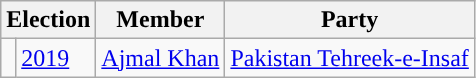<table class="wikitable">
<tr>
<th colspan="2">Election</th>
<th>Member</th>
<th>Party</th>
</tr>
<tr>
<td style="background-color: "></td>
<td><a href='#'>2019</a></td>
<td><a href='#'>Ajmal Khan</a></td>
<td><a href='#'>Pakistan Tehreek-e-Insaf</a></td>
</tr>
</table>
